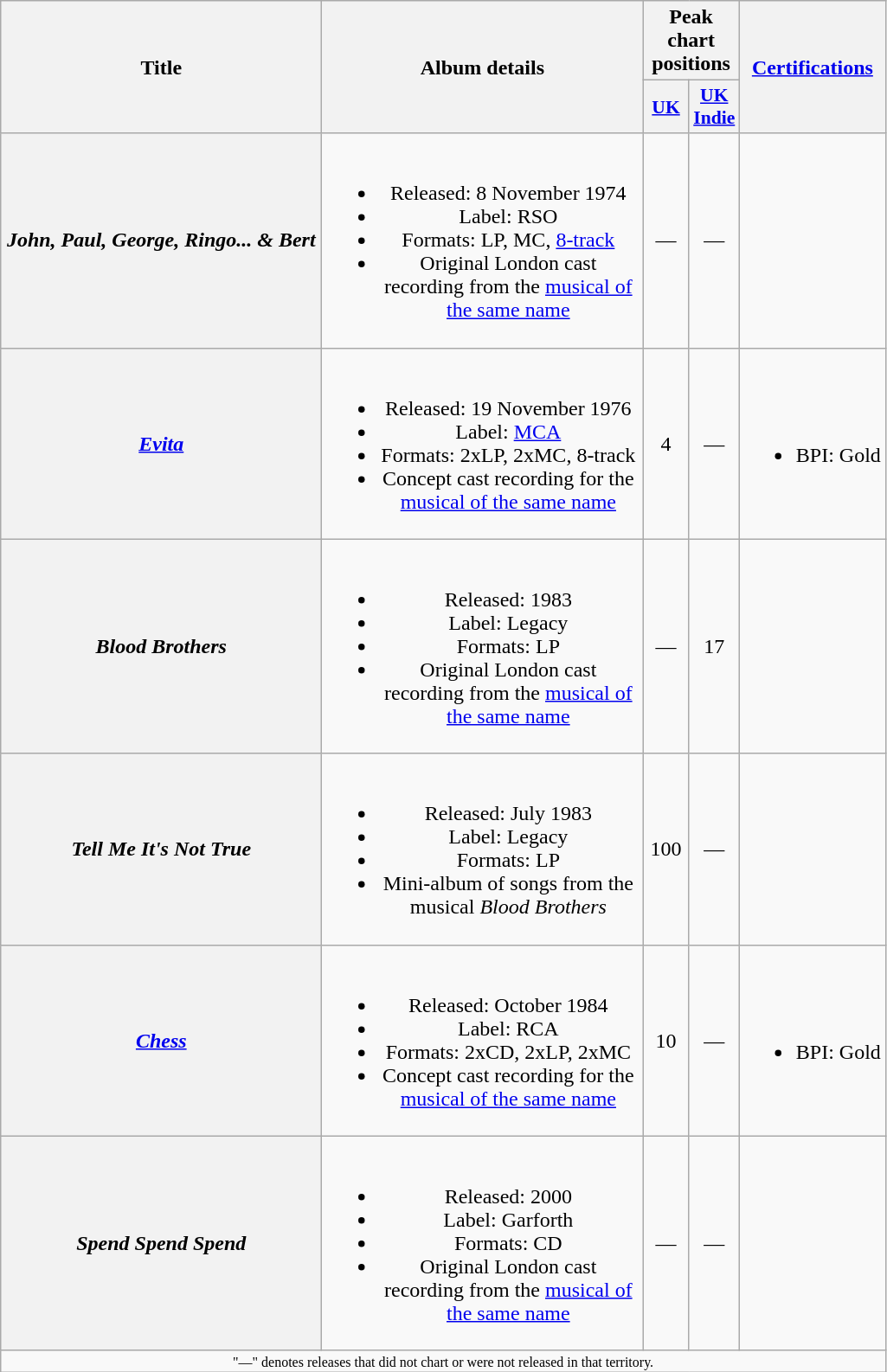<table class="wikitable plainrowheaders" style="text-align:center;">
<tr>
<th rowspan="2" scope="col" style="width:15em;">Title</th>
<th rowspan="2" scope="col" style="width:15em;">Album details</th>
<th colspan="2">Peak chart positions</th>
<th rowspan="2"><a href='#'>Certifications</a></th>
</tr>
<tr>
<th scope="col" style="width:2em;font-size:90%;"><a href='#'>UK</a><br></th>
<th scope="col" style="width:2em;font-size:90%;"><a href='#'>UK Indie</a><br></th>
</tr>
<tr>
<th scope="row"><em>John, Paul, George, Ringo... & Bert</em></th>
<td><br><ul><li>Released: 8 November 1974</li><li>Label: RSO</li><li>Formats: LP, MC, <a href='#'>8-track</a></li><li>Original London cast recording from the <a href='#'>musical of the same name</a></li></ul></td>
<td>—</td>
<td>—</td>
<td></td>
</tr>
<tr>
<th scope="row"><em><a href='#'>Evita</a></em></th>
<td><br><ul><li>Released: 19 November 1976</li><li>Label: <a href='#'>MCA</a></li><li>Formats: 2xLP, 2xMC, 8-track</li><li>Concept cast recording for the <a href='#'>musical of the same name</a></li></ul></td>
<td>4</td>
<td>—</td>
<td><br><ul><li>BPI: Gold</li></ul></td>
</tr>
<tr>
<th scope="row"><em>Blood Brothers</em></th>
<td><br><ul><li>Released: 1983</li><li>Label: Legacy</li><li>Formats: LP</li><li>Original London cast recording from the <a href='#'>musical of the same name</a></li></ul></td>
<td>—</td>
<td>17</td>
<td></td>
</tr>
<tr>
<th scope="row"><em>Tell Me It's Not True</em></th>
<td><br><ul><li>Released: July 1983</li><li>Label: Legacy</li><li>Formats: LP</li><li>Mini-album of songs from the musical <em>Blood Brothers</em></li></ul></td>
<td>100</td>
<td>—</td>
<td></td>
</tr>
<tr>
<th scope="row"><em><a href='#'>Chess</a></em></th>
<td><br><ul><li>Released: October 1984</li><li>Label: RCA</li><li>Formats: 2xCD, 2xLP, 2xMC</li><li>Concept cast recording for the <a href='#'>musical of the same name</a></li></ul></td>
<td>10</td>
<td>—</td>
<td><br><ul><li>BPI: Gold</li></ul></td>
</tr>
<tr>
<th scope="row"><em>Spend Spend Spend</em></th>
<td><br><ul><li>Released: 2000</li><li>Label: Garforth</li><li>Formats: CD</li><li>Original London cast recording from the <a href='#'>musical of the same name</a></li></ul></td>
<td>—</td>
<td>—</td>
<td></td>
</tr>
<tr>
<td colspan="5" style="font-size:8pt">"—" denotes releases that did not chart or were not released in that territory.</td>
</tr>
</table>
